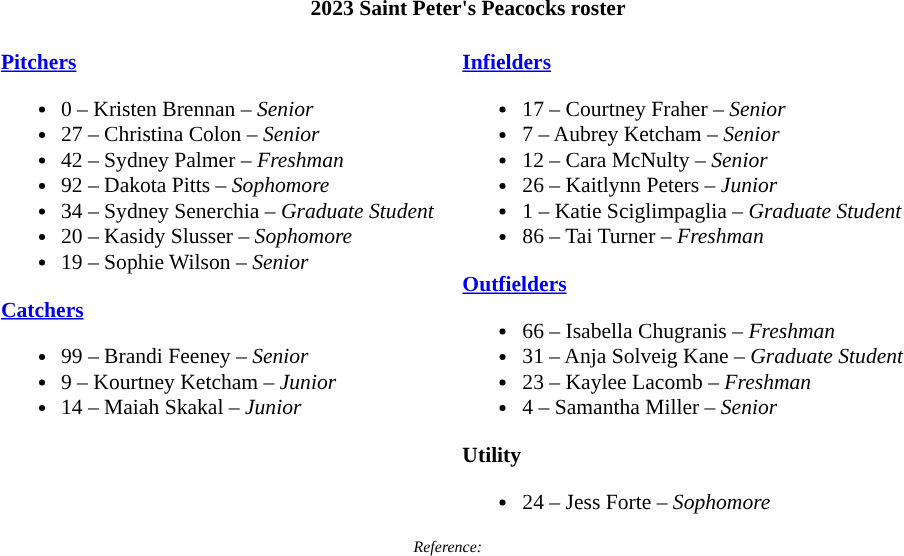<table class="toccolours" style="border-collapse:collapse; font-size:90%;">
<tr>
<th colspan=9>2023 Saint Peter's Peacocks roster</th>
</tr>
<tr>
<td width="03"> </td>
<td valign="top"><br><strong><a href='#'>Pitchers</a></strong><ul><li>0 – Kristen Brennan – <em>Senior</em></li><li>27 – Christina Colon – <em>Senior</em></li><li>42 – Sydney Palmer – <em>Freshman</em></li><li>92 – Dakota Pitts – <em>Sophomore</em></li><li>34 – Sydney Senerchia – <em>Graduate Student</em></li><li>20 – Kasidy Slusser – <em>Sophomore</em></li><li>19 – Sophie Wilson – <em>Senior</em></li></ul><strong><a href='#'>Catchers</a></strong><ul><li>99 – Brandi Feeney – <em>Senior</em></li><li>9 – Kourtney Ketcham – <em>Junior</em></li><li>14 – Maiah Skakal – <em>Junior</em></li></ul></td>
<td width="15"> </td>
<td valign="top"><br><strong><a href='#'>Infielders</a></strong><ul><li>17 – Courtney Fraher – <em>Senior</em></li><li>7 – Aubrey Ketcham – <em>Senior</em></li><li>12 – Cara McNulty – <em>Senior</em></li><li>26 – Kaitlynn Peters – <em>Junior</em></li><li>1 – Katie Sciglimpaglia – <em>Graduate Student</em></li><li>86 – Tai Turner – <em>Freshman</em></li></ul><strong><a href='#'>Outfielders</a></strong><ul><li>66 – Isabella Chugranis – <em>Freshman</em></li><li>31 – Anja Solveig Kane – <em>Graduate Student</em></li><li>23 – Kaylee Lacomb – <em>Freshman</em></li><li>4 – Samantha Miller – <em>Senior</em></li></ul><strong>Utility</strong><ul><li>24 – Jess Forte – <em>Sophomore</em></li></ul></td>
<td width="25"> </td>
</tr>
<tr>
<td colspan="4"  style="font-size:8pt; text-align:center;"><em>Reference:</em></td>
</tr>
</table>
